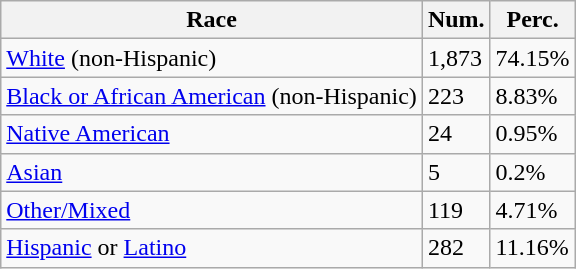<table class="wikitable">
<tr>
<th>Race</th>
<th>Num.</th>
<th>Perc.</th>
</tr>
<tr>
<td><a href='#'>White</a> (non-Hispanic)</td>
<td>1,873</td>
<td>74.15%</td>
</tr>
<tr>
<td><a href='#'>Black or African American</a> (non-Hispanic)</td>
<td>223</td>
<td>8.83%</td>
</tr>
<tr>
<td><a href='#'>Native American</a></td>
<td>24</td>
<td>0.95%</td>
</tr>
<tr>
<td><a href='#'>Asian</a></td>
<td>5</td>
<td>0.2%</td>
</tr>
<tr>
<td><a href='#'>Other/Mixed</a></td>
<td>119</td>
<td>4.71%</td>
</tr>
<tr>
<td><a href='#'>Hispanic</a> or <a href='#'>Latino</a></td>
<td>282</td>
<td>11.16%</td>
</tr>
</table>
